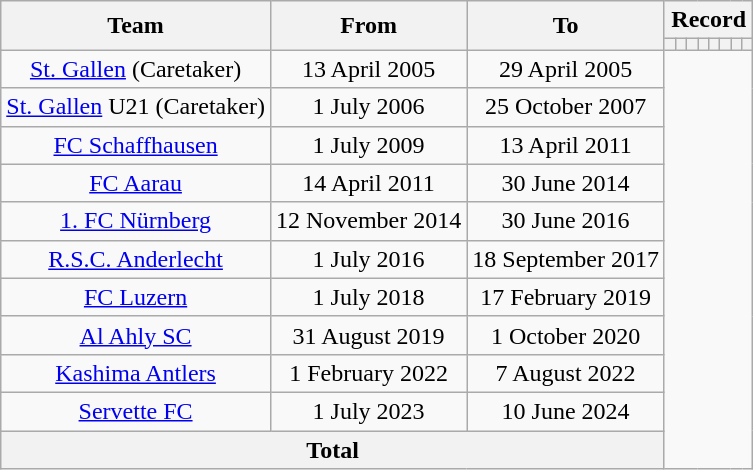<table class="wikitable" style="text-align: center">
<tr>
<th rowspan="2">Team</th>
<th rowspan="2">From</th>
<th rowspan="2">To</th>
<th colspan="8">Record</th>
</tr>
<tr>
<th></th>
<th></th>
<th></th>
<th></th>
<th></th>
<th></th>
<th></th>
<th></th>
</tr>
<tr>
<td><a href='#'>St. Gallen</a> (Caretaker)</td>
<td>13 April 2005</td>
<td>29 April 2005<br></td>
</tr>
<tr>
<td><a href='#'>St. Gallen</a> U21 (Caretaker)</td>
<td>1 July 2006</td>
<td>25 October 2007<br></td>
</tr>
<tr>
<td><a href='#'>FC Schaffhausen</a></td>
<td>1 July 2009</td>
<td>13 April 2011<br></td>
</tr>
<tr>
<td><a href='#'>FC Aarau</a></td>
<td>14 April  2011</td>
<td>30 June 2014<br></td>
</tr>
<tr>
<td><a href='#'>1. FC Nürnberg</a></td>
<td>12 November 2014</td>
<td>30 June 2016<br></td>
</tr>
<tr>
<td><a href='#'>R.S.C. Anderlecht</a></td>
<td>1 July 2016</td>
<td>18 September 2017<br></td>
</tr>
<tr>
<td><a href='#'>FC Luzern</a></td>
<td>1 July 2018</td>
<td>17 February 2019<br></td>
</tr>
<tr>
<td><a href='#'>Al Ahly SC</a></td>
<td>31 August 2019</td>
<td>1 October 2020<br></td>
</tr>
<tr>
<td><a href='#'>Kashima Antlers</a></td>
<td>1 February 2022</td>
<td>7 August 2022<br></td>
</tr>
<tr>
<td><a href='#'>Servette FC</a></td>
<td>1 July 2023</td>
<td>10 June 2024<br></td>
</tr>
<tr>
<th colspan="3">Total<br></th>
</tr>
</table>
